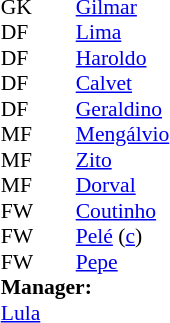<table style="font-size: 90%" cellspacing="0" cellpadding="0" align=center>
<tr>
<td colspan="4"></td>
</tr>
<tr>
<th width=25></th>
<th width=25></th>
</tr>
<tr>
<td>GK</td>
<td></td>
<td> <a href='#'>Gilmar</a></td>
</tr>
<tr>
<td>DF</td>
<td></td>
<td> <a href='#'>Lima</a></td>
</tr>
<tr>
<td>DF</td>
<td></td>
<td> <a href='#'>Haroldo</a></td>
</tr>
<tr>
<td>DF</td>
<td></td>
<td> <a href='#'>Calvet</a></td>
</tr>
<tr>
<td>DF</td>
<td></td>
<td> <a href='#'>Geraldino</a></td>
</tr>
<tr>
<td>MF</td>
<td></td>
<td> <a href='#'>Mengálvio</a></td>
</tr>
<tr>
<td>MF</td>
<td></td>
<td> <a href='#'>Zito</a></td>
</tr>
<tr>
<td>MF</td>
<td></td>
<td> <a href='#'>Dorval</a></td>
</tr>
<tr>
<td>FW</td>
<td></td>
<td> <a href='#'>Coutinho</a></td>
</tr>
<tr>
<td>FW</td>
<td></td>
<td> <a href='#'>Pelé</a> (<a href='#'>c</a>)</td>
</tr>
<tr>
<td>FW</td>
<td></td>
<td> <a href='#'>Pepe</a></td>
</tr>
<tr>
<td colspan=3><strong>Manager:</strong></td>
</tr>
<tr>
<td colspan=4> <a href='#'>Lula</a></td>
</tr>
</table>
